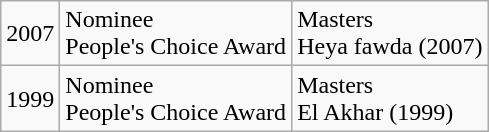<table class="wikitable">
<tr>
<td rowspan="1">2007</td>
<td rowspan="1">Nominee<br>People's Choice Award</td>
<td>Masters<br>Heya fawda (2007)</td>
</tr>
<tr>
<td rowspan="1">1999</td>
<td rowspan="1">Nominee<br>People's Choice Award</td>
<td>Masters<br>El Akhar (1999)</td>
</tr>
</table>
